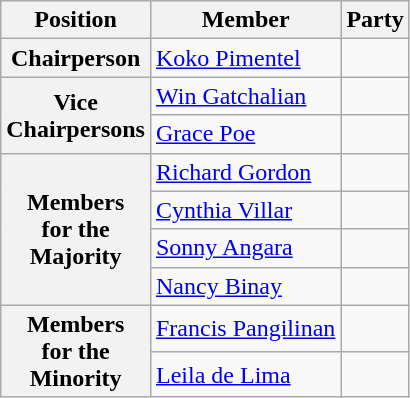<table class="wikitable">
<tr>
<th>Position</th>
<th>Member</th>
<th colspan="2">Party</th>
</tr>
<tr>
<th><strong>Chairperson</strong></th>
<td><a href='#'>Koko Pimentel</a></td>
<td></td>
</tr>
<tr>
<th rowspan=2><strong>Vice<br>Chairpersons</strong></th>
<td><a href='#'>Win Gatchalian</a></td>
<td></td>
</tr>
<tr>
<td><a href='#'>Grace Poe</a></td>
<td></td>
</tr>
<tr>
<th rowspan="4"><strong>Members</strong><br><strong>for the</strong><br><strong>Majority</strong></th>
<td><a href='#'>Richard Gordon</a></td>
<td></td>
</tr>
<tr>
<td><a href='#'>Cynthia Villar</a></td>
<td></td>
</tr>
<tr>
<td><a href='#'>Sonny Angara</a></td>
<td></td>
</tr>
<tr>
<td><a href='#'>Nancy Binay</a></td>
<td></td>
</tr>
<tr>
<th rowspan=2><strong>Members</strong><br><strong>for the</strong><br><strong>Minority</strong></th>
<td><a href='#'>Francis Pangilinan</a></td>
<td></td>
</tr>
<tr>
<td><a href='#'>Leila de Lima</a></td>
<td></td>
</tr>
</table>
